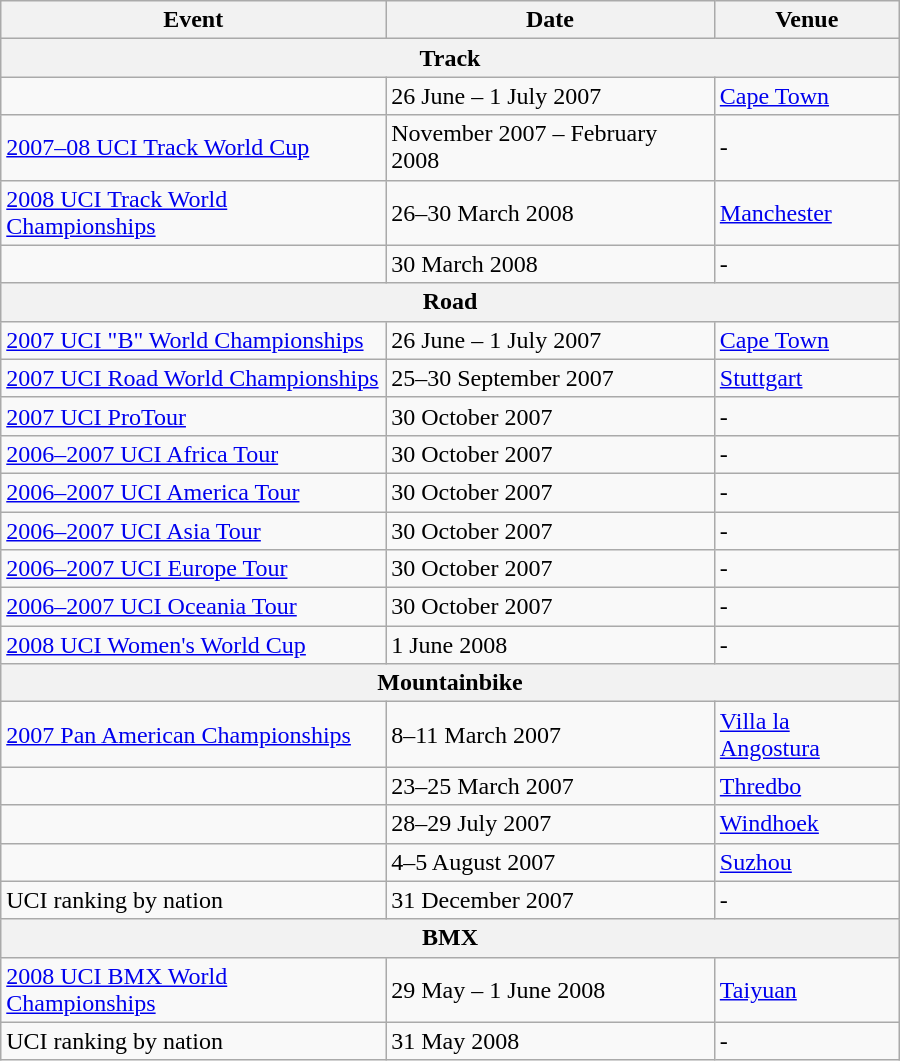<table class="wikitable" width=600>
<tr>
<th>Event</th>
<th>Date</th>
<th>Venue</th>
</tr>
<tr>
<th colspan=3>Track</th>
</tr>
<tr>
<td></td>
<td>26 June – 1 July 2007</td>
<td> <a href='#'>Cape Town</a></td>
</tr>
<tr>
<td><a href='#'>2007–08 UCI Track World Cup</a></td>
<td>November 2007 – February 2008</td>
<td>-</td>
</tr>
<tr>
<td><a href='#'>2008 UCI Track World Championships</a></td>
<td>26–30 March 2008</td>
<td> <a href='#'>Manchester</a></td>
</tr>
<tr>
<td></td>
<td>30 March 2008</td>
<td>-</td>
</tr>
<tr>
<th colspan=3>Road</th>
</tr>
<tr>
<td><a href='#'>2007 UCI "B" World Championships</a></td>
<td>26 June – 1 July 2007</td>
<td> <a href='#'>Cape Town</a></td>
</tr>
<tr>
<td><a href='#'>2007 UCI Road World Championships</a></td>
<td>25–30 September 2007</td>
<td> <a href='#'>Stuttgart</a></td>
</tr>
<tr>
<td><a href='#'>2007 UCI ProTour</a></td>
<td>30 October 2007</td>
<td>-</td>
</tr>
<tr>
<td><a href='#'>2006&ndash;2007 UCI Africa Tour</a></td>
<td>30 October 2007</td>
<td>-</td>
</tr>
<tr>
<td><a href='#'>2006&ndash;2007 UCI America Tour</a></td>
<td>30 October 2007</td>
<td>-</td>
</tr>
<tr>
<td><a href='#'>2006&ndash;2007 UCI Asia Tour</a></td>
<td>30 October 2007</td>
<td>-</td>
</tr>
<tr>
<td><a href='#'>2006&ndash;2007 UCI Europe Tour</a></td>
<td>30 October 2007</td>
<td>-</td>
</tr>
<tr>
<td><a href='#'>2006&ndash;2007 UCI Oceania Tour</a></td>
<td>30 October 2007</td>
<td>-</td>
</tr>
<tr>
<td><a href='#'>2008 UCI Women's World Cup</a></td>
<td>1 June 2008</td>
<td>-</td>
</tr>
<tr>
<th colspan=3>Mountainbike</th>
</tr>
<tr>
<td><a href='#'>2007 Pan American Championships</a></td>
<td>8–11 March 2007</td>
<td> <a href='#'>Villa la Angostura</a></td>
</tr>
<tr>
<td></td>
<td>23–25 March 2007</td>
<td> <a href='#'>Thredbo</a></td>
</tr>
<tr>
<td></td>
<td>28–29 July 2007</td>
<td> <a href='#'>Windhoek</a></td>
</tr>
<tr>
<td></td>
<td>4–5 August 2007</td>
<td> <a href='#'>Suzhou</a></td>
</tr>
<tr>
<td>UCI ranking by nation</td>
<td>31 December 2007</td>
<td>-</td>
</tr>
<tr>
<th colspan=3>BMX</th>
</tr>
<tr>
<td><a href='#'>2008 UCI BMX World Championships</a></td>
<td>29 May – 1 June 2008</td>
<td> <a href='#'>Taiyuan</a></td>
</tr>
<tr>
<td>UCI ranking by nation</td>
<td>31 May 2008</td>
<td>-</td>
</tr>
</table>
